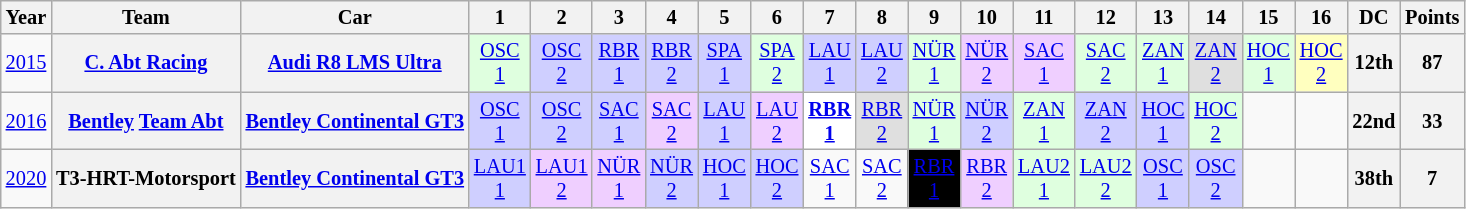<table class="wikitable" style="text-align:center; font-size:85%">
<tr>
<th>Year</th>
<th>Team</th>
<th>Car</th>
<th>1</th>
<th>2</th>
<th>3</th>
<th>4</th>
<th>5</th>
<th>6</th>
<th>7</th>
<th>8</th>
<th>9</th>
<th>10</th>
<th>11</th>
<th>12</th>
<th>13</th>
<th>14</th>
<th>15</th>
<th>16</th>
<th>DC</th>
<th>Points</th>
</tr>
<tr>
<td><a href='#'>2015</a></td>
<th nowrap><a href='#'>C. Abt Racing</a></th>
<th nowrap><a href='#'>Audi R8 LMS Ultra</a></th>
<td bgcolor="#DFFFDF"><a href='#'>OSC<br>1</a><br></td>
<td bgcolor="#CFCFFF"><a href='#'>OSC<br>2</a><br></td>
<td bgcolor="#CFCFFF"><a href='#'>RBR<br>1</a><br></td>
<td bgcolor="#CFCFFF"><a href='#'>RBR<br>2</a><br></td>
<td bgcolor="#CFCFFF"><a href='#'>SPA<br>1</a><br></td>
<td bgcolor="#DFFFDF"><a href='#'>SPA<br>2</a><br></td>
<td bgcolor="#CFCFFF"><a href='#'>LAU<br>1</a><br></td>
<td bgcolor="#CFCFFF"><a href='#'>LAU<br>2</a><br></td>
<td bgcolor="#DFFFDF"><a href='#'>NÜR<br>1</a><br></td>
<td bgcolor="#EFCFFF"><a href='#'>NÜR<br>2</a><br></td>
<td bgcolor="#EFCFFF"><a href='#'>SAC<br>1</a><br></td>
<td bgcolor="#DFFFDF"><a href='#'>SAC<br>2</a><br></td>
<td bgcolor="#DFFFDF"><a href='#'>ZAN<br>1</a><br></td>
<td bgcolor="#DFDFDF"><a href='#'>ZAN<br>2</a><br></td>
<td bgcolor="#DFFFDF"><a href='#'>HOC<br>1</a><br></td>
<td bgcolor="#FFFFBF"><a href='#'>HOC<br>2</a><br></td>
<th>12th</th>
<th>87</th>
</tr>
<tr>
<td><a href='#'>2016</a></td>
<th nowrap><a href='#'>Bentley</a> <a href='#'>Team Abt</a></th>
<th nowrap><a href='#'>Bentley Continental GT3</a></th>
<td bgcolor="#CFCFFF"><a href='#'>OSC<br>1</a><br></td>
<td bgcolor="#CFCFFF"><a href='#'>OSC<br>2</a><br></td>
<td bgcolor="#CFCFFF"><a href='#'>SAC<br>1</a><br></td>
<td bgcolor="#EFCFFF"><a href='#'>SAC<br>2</a><br></td>
<td bgcolor="#CFCFFF"><a href='#'>LAU<br>1</a><br></td>
<td bgcolor="#EFCFFF"><a href='#'>LAU<br>2</a><br></td>
<td bgcolor="#FFFFFF"><strong><a href='#'>RBR<br>1</a></strong><br></td>
<td bgcolor="#DFDFDF"><a href='#'>RBR<br>2</a><br></td>
<td bgcolor="#DFFFDF"><a href='#'>NÜR<br>1</a><br></td>
<td bgcolor="#CFCFFF"><a href='#'>NÜR<br>2</a><br></td>
<td bgcolor="#DFFFDF"><a href='#'>ZAN<br>1</a><br></td>
<td bgcolor="#CFCFFF"><a href='#'>ZAN<br>2</a><br></td>
<td bgcolor="#CFCFFF"><a href='#'>HOC<br>1</a><br></td>
<td bgcolor="#DFFFDF"><a href='#'>HOC<br>2</a><br></td>
<td></td>
<td></td>
<th>22nd</th>
<th>33</th>
</tr>
<tr>
<td><a href='#'>2020</a></td>
<th nowrap>T3-HRT-Motorsport</th>
<th nowrap><a href='#'>Bentley Continental GT3</a></th>
<td style="background:#CFCFFF;"><a href='#'>LAU1<br>1</a><br></td>
<td style="background:#EFCFFF;"><a href='#'>LAU1<br>2</a><br></td>
<td style="background:#EFCFFF;"><a href='#'>NÜR<br>1</a><br></td>
<td style="background:#CFCFFF;"><a href='#'>NÜR<br>2</a><br></td>
<td style="background:#CFCFFF;"><a href='#'>HOC<br>1</a><br></td>
<td style="background:#CFCFFF;"><a href='#'>HOC<br>2</a><br></td>
<td style="background:#;"><a href='#'>SAC<br>1</a></td>
<td style="background:#;"><a href='#'>SAC<br>2</a></td>
<td style="background:#000000; color:white"><a href='#'><span>RBR<br>1</span></a><br></td>
<td style="background:#EFCFFF;"><a href='#'>RBR<br>2</a><br></td>
<td style="background:#DFFFDF;"><a href='#'>LAU2<br>1</a><br></td>
<td style="background:#DFFFDF;"><a href='#'>LAU2<br>2</a><br></td>
<td style="background:#CFCFFF;"><a href='#'>OSC<br>1</a><br></td>
<td style="background:#CFCFFF;"><a href='#'>OSC<br>2</a><br></td>
<td></td>
<td></td>
<th>38th</th>
<th>7</th>
</tr>
</table>
